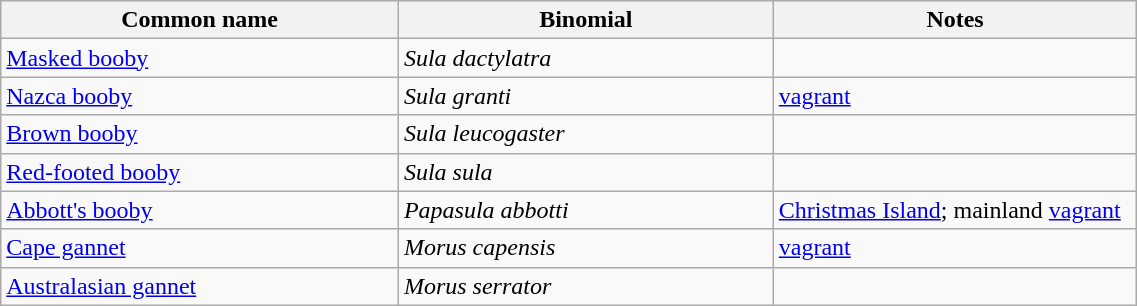<table style="width:60%;" class="wikitable">
<tr>
<th width=35%>Common name</th>
<th width=33%>Binomial</th>
<th width=32%>Notes</th>
</tr>
<tr>
<td><a href='#'>Masked booby</a></td>
<td><em>Sula dactylatra</em></td>
<td></td>
</tr>
<tr>
<td><a href='#'>Nazca booby</a></td>
<td><em>Sula granti</em></td>
<td><a href='#'>vagrant</a></td>
</tr>
<tr>
<td><a href='#'>Brown booby</a></td>
<td><em>Sula leucogaster</em></td>
<td></td>
</tr>
<tr>
<td><a href='#'>Red-footed booby</a></td>
<td><em>Sula sula</em></td>
<td></td>
</tr>
<tr>
<td><a href='#'>Abbott's booby</a></td>
<td><em>Papasula abbotti</em></td>
<td><a href='#'>Christmas Island</a>; mainland <a href='#'>vagrant</a></td>
</tr>
<tr>
<td><a href='#'>Cape gannet</a></td>
<td><em>Morus capensis</em></td>
<td><a href='#'>vagrant</a></td>
</tr>
<tr>
<td><a href='#'>Australasian gannet</a></td>
<td><em>Morus serrator</em></td>
<td></td>
</tr>
</table>
